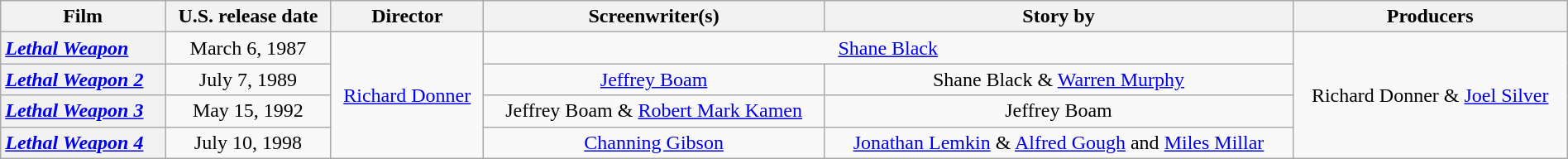<table class="wikitable plainrowheaders"  style="text-align:center; width:100%;">
<tr>
<th scope="col">Film</th>
<th scope="col">U.S. release date</th>
<th scope="col">Director</th>
<th scope="col">Screenwriter(s)</th>
<th>Story by</th>
<th scope="col">Producers</th>
</tr>
<tr>
<th scope="row" style="text-align:left"><em><a href='#'>Lethal Weapon</a></em></th>
<td>March 6, 1987</td>
<td rowspan="4"><a href='#'>Richard Donner</a></td>
<td colspan="2"><a href='#'>Shane Black</a></td>
<td rowspan="4">Richard Donner & <a href='#'>Joel Silver</a></td>
</tr>
<tr>
<th scope="row" style="text-align:left"><em><a href='#'>Lethal Weapon 2</a></em></th>
<td>July 7, 1989</td>
<td><a href='#'>Jeffrey Boam</a></td>
<td>Shane Black & <a href='#'>Warren Murphy</a></td>
</tr>
<tr>
<th scope="row" style="text-align:left"><em><a href='#'>Lethal Weapon 3</a></em></th>
<td>May 15, 1992</td>
<td>Jeffrey Boam & <a href='#'>Robert Mark Kamen</a></td>
<td>Jeffrey Boam</td>
</tr>
<tr>
<th scope="row" style="text-align:left"><em><a href='#'>Lethal Weapon 4</a></em></th>
<td>July 10, 1998</td>
<td rowspan="1"><a href='#'>Channing Gibson</a></td>
<td><a href='#'>Jonathan Lemkin</a> & <a href='#'>Alfred Gough</a> and <a href='#'>Miles Millar</a></td>
</tr>
</table>
